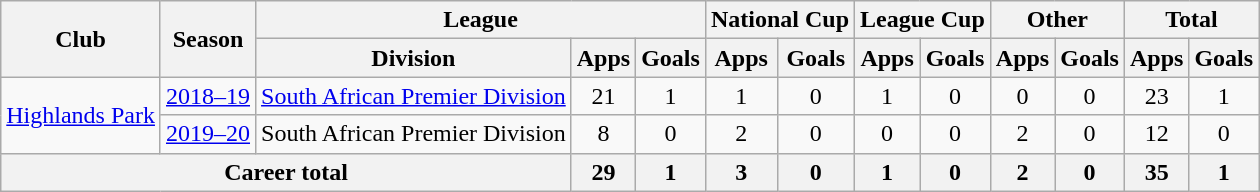<table class="wikitable" style="text-align: center">
<tr>
<th rowspan="2">Club</th>
<th rowspan="2">Season</th>
<th colspan="3">League</th>
<th colspan="2">National Cup</th>
<th colspan="2">League Cup</th>
<th colspan="2">Other</th>
<th colspan="2">Total</th>
</tr>
<tr>
<th>Division</th>
<th>Apps</th>
<th>Goals</th>
<th>Apps</th>
<th>Goals</th>
<th>Apps</th>
<th>Goals</th>
<th>Apps</th>
<th>Goals</th>
<th>Apps</th>
<th>Goals</th>
</tr>
<tr>
<td rowspan="2"><a href='#'>Highlands Park</a></td>
<td><a href='#'>2018–19</a></td>
<td><a href='#'>South African Premier Division</a></td>
<td>21</td>
<td>1</td>
<td>1</td>
<td>0</td>
<td>1</td>
<td>0</td>
<td>0</td>
<td>0</td>
<td>23</td>
<td>1</td>
</tr>
<tr>
<td><a href='#'>2019–20</a></td>
<td>South African Premier Division</td>
<td>8</td>
<td>0</td>
<td>2</td>
<td>0</td>
<td>0</td>
<td>0</td>
<td>2</td>
<td>0</td>
<td>12</td>
<td>0</td>
</tr>
<tr>
<th colspan="3">Career total</th>
<th>29</th>
<th>1</th>
<th>3</th>
<th>0</th>
<th>1</th>
<th>0</th>
<th>2</th>
<th>0</th>
<th>35</th>
<th>1</th>
</tr>
</table>
